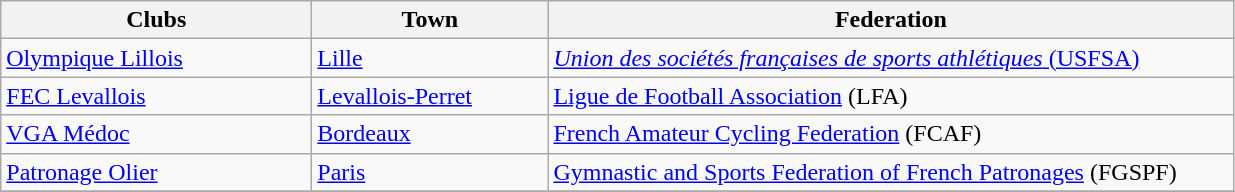<table class="wikitable">
<tr>
<th width=200px>Clubs</th>
<th width=150px>Town</th>
<th width=450px>Federation</th>
</tr>
<tr>
<td> <a href='#'>Olympique Lillois</a></td>
<td><a href='#'>Lille</a></td>
<td><a href='#'><em>Union des sociétés françaises de sports athlétiques</em> (USFSA)</a></td>
</tr>
<tr>
<td> <a href='#'>FEC Levallois</a></td>
<td><a href='#'>Levallois-Perret</a></td>
<td><a href='#'>Ligue de Football Association</a> (LFA)</td>
</tr>
<tr>
<td> <a href='#'>VGA Médoc</a></td>
<td><a href='#'>Bordeaux</a></td>
<td><a href='#'>French Amateur Cycling Federation</a> (FCAF)</td>
</tr>
<tr>
<td> <a href='#'>Patronage Olier</a></td>
<td><a href='#'>Paris</a></td>
<td><a href='#'>Gymnastic and Sports Federation of French Patronages</a> (FGSPF)</td>
</tr>
<tr>
</tr>
</table>
